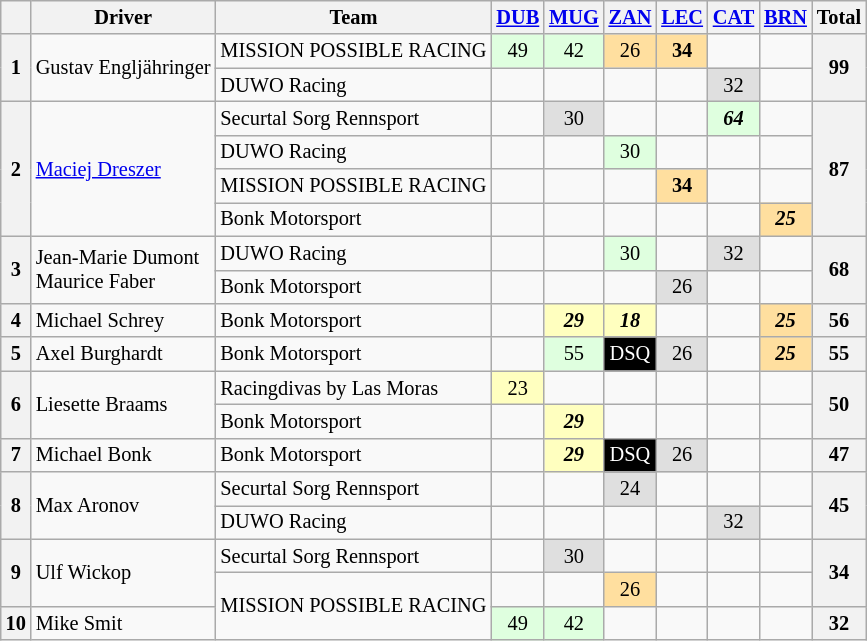<table class="wikitable" style="font-size: 85%; text-align:center;">
<tr>
<th></th>
<th>Driver</th>
<th>Team</th>
<th><a href='#'>DUB</a><br></th>
<th><a href='#'>MUG</a><br></th>
<th><a href='#'>ZAN</a><br></th>
<th><a href='#'>LEC</a><br></th>
<th><a href='#'>CAT</a><br></th>
<th><a href='#'>BRN</a><br></th>
<th>Total</th>
</tr>
<tr>
<th rowspan=2>1</th>
<td rowspan=2 align=left> Gustav Engljähringer</td>
<td align=left> MISSION POSSIBLE RACING</td>
<td style="background:#DFFFDF;">49</td>
<td style="background:#DFFFDF;">42</td>
<td style="background:#FFDF9F;">26</td>
<td style="background:#FFDF9F;"><strong>34</strong></td>
<td></td>
<td></td>
<th rowspan=2>99</th>
</tr>
<tr>
<td align=left> DUWO Racing</td>
<td></td>
<td></td>
<td></td>
<td></td>
<td style="background:#DFDFDF;">32</td>
<td></td>
</tr>
<tr>
<th rowspan=4>2</th>
<td rowspan=4 align=left> <a href='#'>Maciej Dreszer</a></td>
<td align=left> Securtal Sorg Rennsport</td>
<td></td>
<td style="background:#DFDFDF;">30</td>
<td></td>
<td></td>
<td style="background:#DFFFDF;"><strong><em>64</em></strong></td>
<td></td>
<th rowspan=4>87</th>
</tr>
<tr>
<td align=left> DUWO Racing</td>
<td></td>
<td></td>
<td style="background:#DFFFDF;">30</td>
<td></td>
<td></td>
<td></td>
</tr>
<tr>
<td align=left> MISSION POSSIBLE RACING</td>
<td></td>
<td></td>
<td></td>
<td style="background:#FFDF9F;"><strong>34</strong></td>
<td></td>
<td></td>
</tr>
<tr>
<td align=left> Bonk Motorsport</td>
<td></td>
<td></td>
<td></td>
<td></td>
<td></td>
<td style="background:#FFDF9F;"><strong><em>25</em></strong></td>
</tr>
<tr>
<th rowspan=2>3</th>
<td rowspan=2 align=left> Jean-Marie Dumont<br> Maurice Faber</td>
<td align=left> DUWO Racing</td>
<td></td>
<td></td>
<td style="background:#DFFFDF;">30</td>
<td></td>
<td style="background:#DFDFDF;">32</td>
<td></td>
<th rowspan=2>68</th>
</tr>
<tr>
<td align=left> Bonk Motorsport</td>
<td></td>
<td></td>
<td></td>
<td style="background:#DFDFDF;">26</td>
<td></td>
<td></td>
</tr>
<tr>
<th>4</th>
<td align=left> Michael Schrey</td>
<td align=left> Bonk Motorsport</td>
<td></td>
<td style="background:#FFFFBF;"><strong><em>29</em></strong></td>
<td style="background:#FFFFBF;"><strong><em>18</em></strong></td>
<td></td>
<td></td>
<td style="background:#FFDF9F;"><strong><em>25</em></strong></td>
<th>56</th>
</tr>
<tr>
<th>5</th>
<td align=left> Axel Burghardt</td>
<td align=left> Bonk Motorsport</td>
<td></td>
<td style="background:#DFFFDF;">55</td>
<td style="background:#000000; color:white;">DSQ</td>
<td style="background:#DFDFDF;">26</td>
<td></td>
<td style="background:#FFDF9F;"><strong><em>25</em></strong></td>
<th>55</th>
</tr>
<tr>
<th rowspan=2>6</th>
<td rowspan=2 align=left> Liesette Braams</td>
<td align=left> Racingdivas by Las Moras</td>
<td style="background:#FFFFBF;">23</td>
<td></td>
<td></td>
<td></td>
<td></td>
<td></td>
<th rowspan=2>50</th>
</tr>
<tr>
<td align=left> Bonk Motorsport</td>
<td></td>
<td style="background:#FFFFBF;"><strong><em>29</em></strong></td>
<td></td>
<td></td>
<td></td>
<td></td>
</tr>
<tr>
<th>7</th>
<td align=left> Michael Bonk</td>
<td align=left> Bonk Motorsport</td>
<td></td>
<td style="background:#FFFFBF;"><strong><em>29</em></strong></td>
<td style="background:#000000; color:white;">DSQ</td>
<td style="background:#DFDFDF;">26</td>
<td></td>
<td></td>
<th>47</th>
</tr>
<tr>
<th rowspan=2>8</th>
<td rowspan=2 align=left> Max Aronov</td>
<td align=left> Securtal Sorg Rennsport</td>
<td></td>
<td></td>
<td style="background:#DFDFDF;">24</td>
<td></td>
<td></td>
<td></td>
<th rowspan=2>45</th>
</tr>
<tr>
<td align=left> DUWO Racing</td>
<td></td>
<td></td>
<td></td>
<td></td>
<td style="background:#DFDFDF;">32</td>
<td></td>
</tr>
<tr>
<th rowspan=2>9</th>
<td rowspan=2 align=left> Ulf Wickop</td>
<td align=left> Securtal Sorg Rennsport</td>
<td></td>
<td style="background:#DFDFDF;">30</td>
<td></td>
<td></td>
<td></td>
<td></td>
<th rowspan=2>34</th>
</tr>
<tr>
<td rowspan=2 align=left> MISSION POSSIBLE RACING</td>
<td></td>
<td></td>
<td style="background:#FFDF9F;">26</td>
<td></td>
<td></td>
<td></td>
</tr>
<tr>
<th>10</th>
<td align=left> Mike Smit</td>
<td style="background:#DFFFDF;">49</td>
<td style="background:#DFFFDF;">42</td>
<td></td>
<td></td>
<td></td>
<td></td>
<th>32</th>
</tr>
</table>
